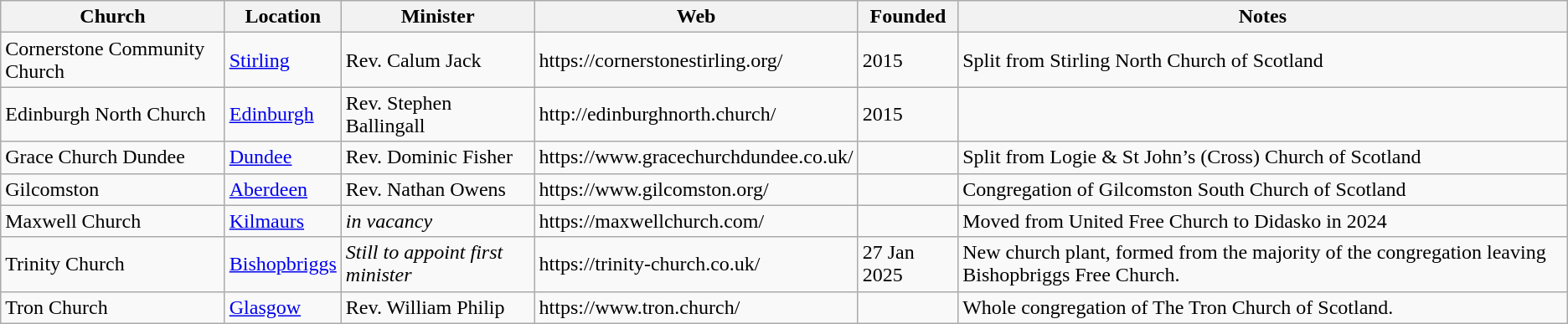<table class="wikitable">
<tr>
<th>Church</th>
<th>Location</th>
<th>Minister</th>
<th>Web</th>
<th>Founded</th>
<th>Notes</th>
</tr>
<tr>
<td>Cornerstone Community Church</td>
<td><a href='#'>Stirling</a></td>
<td>Rev. Calum Jack</td>
<td>https://cornerstonestirling.org/</td>
<td>2015</td>
<td>Split from Stirling North Church of Scotland</td>
</tr>
<tr>
<td>Edinburgh North Church</td>
<td><a href='#'>Edinburgh</a></td>
<td>Rev. Stephen Ballingall</td>
<td>http://edinburghnorth.church/</td>
<td>2015</td>
<td></td>
</tr>
<tr>
<td>Grace Church Dundee</td>
<td><a href='#'>Dundee</a></td>
<td>Rev. Dominic Fisher</td>
<td>https://www.gracechurchdundee.co.uk/</td>
<td></td>
<td>Split from Logie & St John’s (Cross) Church of Scotland</td>
</tr>
<tr>
<td>Gilcomston</td>
<td><a href='#'>Aberdeen</a></td>
<td>Rev. Nathan Owens</td>
<td>https://www.gilcomston.org/</td>
<td></td>
<td>Congregation of Gilcomston South Church of Scotland</td>
</tr>
<tr>
<td>Maxwell Church</td>
<td><a href='#'>Kilmaurs</a></td>
<td><em>in vacancy</em></td>
<td>https://maxwellchurch.com/</td>
<td></td>
<td>Moved from United Free Church to Didasko in 2024</td>
</tr>
<tr>
<td>Trinity Church</td>
<td><a href='#'>Bishopbriggs</a></td>
<td><em>Still to appoint first minister</em></td>
<td>https://trinity-church.co.uk/</td>
<td>27 Jan 2025</td>
<td>New church plant, formed from the majority of the congregation leaving Bishopbriggs Free Church.</td>
</tr>
<tr>
<td>Tron Church</td>
<td><a href='#'>Glasgow</a></td>
<td>Rev. William Philip</td>
<td>https://www.tron.church/</td>
<td></td>
<td>Whole congregation of The Tron Church of Scotland.</td>
</tr>
</table>
